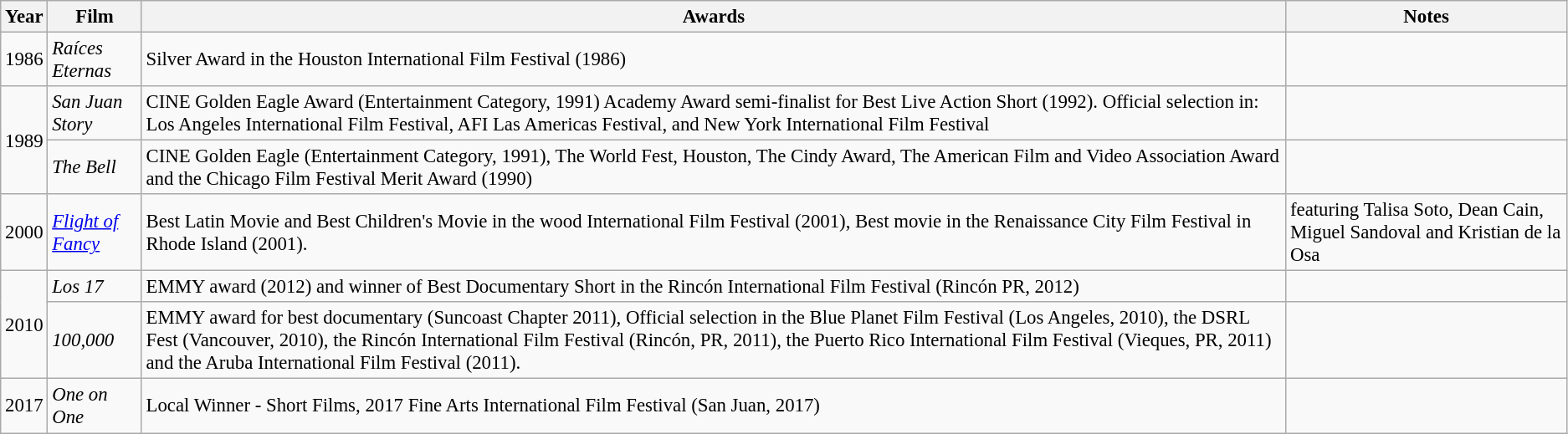<table class="wikitable" style="font-size: 95%;">
<tr>
<th>Year</th>
<th>Film</th>
<th>Awards</th>
<th>Notes</th>
</tr>
<tr>
<td>1986</td>
<td><em>Raíces Eternas</em></td>
<td>Silver Award in the Houston International Film Festival (1986)</td>
<td></td>
</tr>
<tr>
<td rowspan=2>1989</td>
<td><em>San Juan Story</em></td>
<td>CINE Golden Eagle Award (Entertainment Category, 1991) Academy Award semi-finalist for Best Live Action Short (1992). Official selection in: Los Angeles International Film Festival, AFI Las Americas Festival, and New York International Film Festival</td>
<td></td>
</tr>
<tr>
<td><em>The Bell</em></td>
<td>CINE Golden Eagle (Entertainment Category, 1991), The World Fest, Houston, The Cindy Award, The American Film and Video Association Award and the Chicago Film Festival Merit Award (1990)</td>
<td></td>
</tr>
<tr>
<td>2000</td>
<td><em><a href='#'>Flight of Fancy</a></em></td>
<td>Best Latin Movie and Best Children's Movie in the wood International Film Festival (2001), Best movie in the Renaissance City Film Festival in Rhode Island (2001).</td>
<td>featuring Talisa Soto, Dean Cain, Miguel Sandoval and Kristian de la Osa</td>
</tr>
<tr>
<td rowspan=2>2010</td>
<td><em>Los 17</em></td>
<td>EMMY award (2012) and winner of Best Documentary Short in the Rincón International Film Festival (Rincón PR, 2012)</td>
<td></td>
</tr>
<tr>
<td><em>100,000</em></td>
<td>EMMY award for best documentary (Suncoast Chapter 2011), Official selection in the Blue Planet Film Festival (Los Angeles, 2010), the DSRL Fest (Vancouver, 2010), the Rincón International Film Festival (Rincón, PR, 2011), the Puerto Rico International Film Festival (Vieques, PR, 2011) and the Aruba International Film Festival (2011).</td>
<td></td>
</tr>
<tr>
<td>2017</td>
<td><em>One on One</em></td>
<td>Local Winner - Short Films, 2017 Fine Arts International Film Festival (San Juan, 2017)</td>
<td></td>
</tr>
</table>
